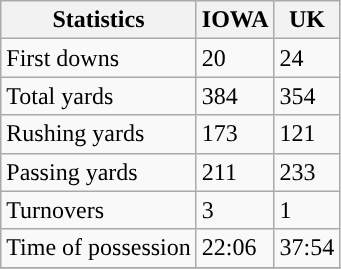<table class="wikitable">
<tr>
<th>Statistics</th>
<th>IOWA</th>
<th>UK</th>
</tr>
<tr>
<td>First downs</td>
<td>20</td>
<td>24</td>
</tr>
<tr>
<td>Total yards</td>
<td>384</td>
<td>354</td>
</tr>
<tr>
<td>Rushing yards</td>
<td>173</td>
<td>121</td>
</tr>
<tr>
<td>Passing yards</td>
<td>211</td>
<td>233</td>
</tr>
<tr>
<td>Turnovers</td>
<td>3</td>
<td>1</td>
</tr>
<tr>
<td>Time of possession</td>
<td>22:06</td>
<td>37:54</td>
</tr>
<tr>
</tr>
</table>
